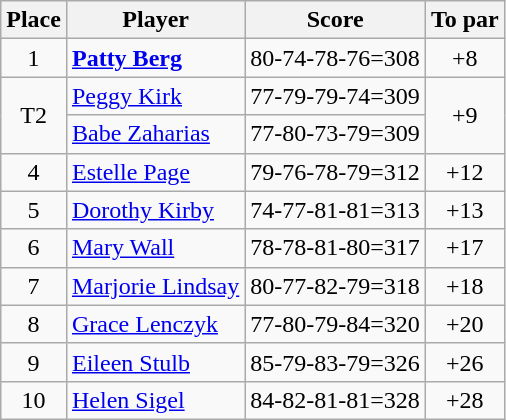<table class="wikitable">
<tr>
<th>Place</th>
<th>Player</th>
<th>Score</th>
<th>To par</th>
</tr>
<tr>
<td align=center>1</td>
<td> <strong><a href='#'>Patty Berg</a></strong></td>
<td>80-74-78-76=308</td>
<td align=center>+8</td>
</tr>
<tr>
<td align=center rowspan=2>T2</td>
<td> <a href='#'>Peggy Kirk</a></td>
<td>77-79-79-74=309</td>
<td align=center rowspan=2>+9</td>
</tr>
<tr>
<td> <a href='#'>Babe Zaharias</a></td>
<td>77-80-73-79=309</td>
</tr>
<tr>
<td align=center>4</td>
<td> <a href='#'>Estelle Page</a></td>
<td>79-76-78-79=312</td>
<td align=center>+12</td>
</tr>
<tr>
<td align=center>5</td>
<td> <a href='#'>Dorothy Kirby</a></td>
<td>74-77-81-81=313</td>
<td align=center>+13</td>
</tr>
<tr>
<td align=center>6</td>
<td> <a href='#'>Mary Wall</a></td>
<td>78-78-81-80=317</td>
<td align=center>+17</td>
</tr>
<tr>
<td align=center>7</td>
<td> <a href='#'>Marjorie Lindsay</a></td>
<td>80-77-82-79=318</td>
<td align=center>+18</td>
</tr>
<tr>
<td align=center>8</td>
<td> <a href='#'>Grace Lenczyk</a></td>
<td>77-80-79-84=320</td>
<td align=center>+20</td>
</tr>
<tr>
<td align=center>9</td>
<td> <a href='#'>Eileen Stulb</a></td>
<td>85-79-83-79=326</td>
<td align=center>+26</td>
</tr>
<tr>
<td align=center>10</td>
<td> <a href='#'>Helen Sigel</a></td>
<td>84-82-81-81=328</td>
<td align=center>+28</td>
</tr>
</table>
